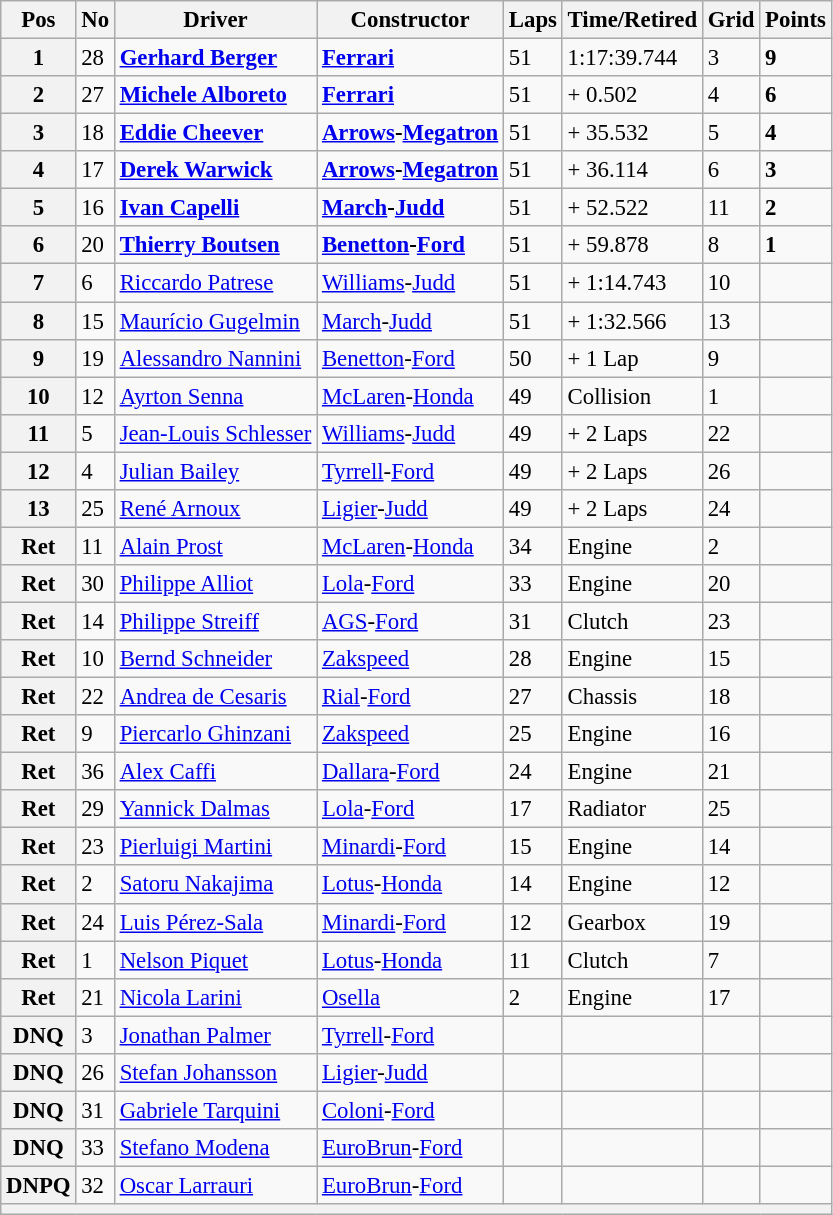<table class="wikitable" style="font-size: 95%;">
<tr>
<th>Pos</th>
<th>No</th>
<th>Driver</th>
<th>Constructor</th>
<th>Laps</th>
<th>Time/Retired</th>
<th>Grid</th>
<th>Points</th>
</tr>
<tr>
<th>1</th>
<td>28</td>
<td> <strong><a href='#'>Gerhard Berger</a></strong></td>
<td><strong><a href='#'>Ferrari</a></strong></td>
<td>51</td>
<td>1:17:39.744</td>
<td>3</td>
<td><strong>9</strong></td>
</tr>
<tr>
<th>2</th>
<td>27</td>
<td> <strong><a href='#'>Michele Alboreto</a></strong></td>
<td><strong><a href='#'>Ferrari</a></strong></td>
<td>51</td>
<td>+ 0.502</td>
<td>4</td>
<td><strong>6</strong></td>
</tr>
<tr>
<th>3</th>
<td>18</td>
<td> <strong><a href='#'>Eddie Cheever</a></strong></td>
<td><strong><a href='#'>Arrows</a>-<a href='#'>Megatron</a></strong></td>
<td>51</td>
<td>+ 35.532</td>
<td>5</td>
<td><strong>4</strong></td>
</tr>
<tr>
<th>4</th>
<td>17</td>
<td> <strong><a href='#'>Derek Warwick</a></strong></td>
<td><strong><a href='#'>Arrows</a>-<a href='#'>Megatron</a></strong></td>
<td>51</td>
<td>+ 36.114</td>
<td>6</td>
<td><strong>3</strong></td>
</tr>
<tr>
<th>5</th>
<td>16</td>
<td> <strong><a href='#'>Ivan Capelli</a></strong></td>
<td><strong><a href='#'>March</a>-<a href='#'>Judd</a></strong></td>
<td>51</td>
<td>+ 52.522</td>
<td>11</td>
<td><strong>2</strong></td>
</tr>
<tr>
<th>6</th>
<td>20</td>
<td> <strong><a href='#'>Thierry Boutsen</a></strong></td>
<td><strong><a href='#'>Benetton</a>-<a href='#'>Ford</a></strong></td>
<td>51</td>
<td>+ 59.878</td>
<td>8</td>
<td><strong>1</strong></td>
</tr>
<tr>
<th>7</th>
<td>6</td>
<td> <a href='#'>Riccardo Patrese</a></td>
<td><a href='#'>Williams</a>-<a href='#'>Judd</a></td>
<td>51</td>
<td>+ 1:14.743</td>
<td>10</td>
<td> </td>
</tr>
<tr>
<th>8</th>
<td>15</td>
<td> <a href='#'>Maurício Gugelmin</a></td>
<td><a href='#'>March</a>-<a href='#'>Judd</a></td>
<td>51</td>
<td>+ 1:32.566</td>
<td>13</td>
<td> </td>
</tr>
<tr>
<th>9</th>
<td>19</td>
<td> <a href='#'>Alessandro Nannini</a></td>
<td><a href='#'>Benetton</a>-<a href='#'>Ford</a></td>
<td>50</td>
<td>+ 1 Lap</td>
<td>9</td>
<td> </td>
</tr>
<tr>
<th>10</th>
<td>12</td>
<td> <a href='#'>Ayrton Senna</a></td>
<td><a href='#'>McLaren</a>-<a href='#'>Honda</a></td>
<td>49</td>
<td>Collision</td>
<td>1</td>
<td> </td>
</tr>
<tr>
<th>11</th>
<td>5</td>
<td> <a href='#'>Jean-Louis Schlesser</a></td>
<td><a href='#'>Williams</a>-<a href='#'>Judd</a></td>
<td>49</td>
<td>+ 2 Laps</td>
<td>22</td>
<td> </td>
</tr>
<tr>
<th>12</th>
<td>4</td>
<td> <a href='#'>Julian Bailey</a></td>
<td><a href='#'>Tyrrell</a>-<a href='#'>Ford</a></td>
<td>49</td>
<td>+ 2 Laps</td>
<td>26</td>
<td> </td>
</tr>
<tr>
<th>13</th>
<td>25</td>
<td> <a href='#'>René Arnoux</a></td>
<td><a href='#'>Ligier</a>-<a href='#'>Judd</a></td>
<td>49</td>
<td>+ 2 Laps</td>
<td>24</td>
<td> </td>
</tr>
<tr>
<th>Ret</th>
<td>11</td>
<td> <a href='#'>Alain Prost</a></td>
<td><a href='#'>McLaren</a>-<a href='#'>Honda</a></td>
<td>34</td>
<td>Engine</td>
<td>2</td>
<td> </td>
</tr>
<tr>
<th>Ret</th>
<td>30</td>
<td> <a href='#'>Philippe Alliot</a></td>
<td><a href='#'>Lola</a>-<a href='#'>Ford</a></td>
<td>33</td>
<td>Engine</td>
<td>20</td>
<td> </td>
</tr>
<tr>
<th>Ret</th>
<td>14</td>
<td> <a href='#'>Philippe Streiff</a></td>
<td><a href='#'>AGS</a>-<a href='#'>Ford</a></td>
<td>31</td>
<td>Clutch</td>
<td>23</td>
<td> </td>
</tr>
<tr>
<th>Ret</th>
<td>10</td>
<td> <a href='#'>Bernd Schneider</a></td>
<td><a href='#'>Zakspeed</a></td>
<td>28</td>
<td>Engine</td>
<td>15</td>
<td> </td>
</tr>
<tr>
<th>Ret</th>
<td>22</td>
<td> <a href='#'>Andrea de Cesaris</a></td>
<td><a href='#'>Rial</a>-<a href='#'>Ford</a></td>
<td>27</td>
<td>Chassis</td>
<td>18</td>
<td> </td>
</tr>
<tr>
<th>Ret</th>
<td>9</td>
<td> <a href='#'>Piercarlo Ghinzani</a></td>
<td><a href='#'>Zakspeed</a></td>
<td>25</td>
<td>Engine</td>
<td>16</td>
<td> </td>
</tr>
<tr>
<th>Ret</th>
<td>36</td>
<td> <a href='#'>Alex Caffi</a></td>
<td><a href='#'>Dallara</a>-<a href='#'>Ford</a></td>
<td>24</td>
<td>Engine</td>
<td>21</td>
<td> </td>
</tr>
<tr>
<th>Ret</th>
<td>29</td>
<td> <a href='#'>Yannick Dalmas</a></td>
<td><a href='#'>Lola</a>-<a href='#'>Ford</a></td>
<td>17</td>
<td>Radiator</td>
<td>25</td>
<td> </td>
</tr>
<tr>
<th>Ret</th>
<td>23</td>
<td> <a href='#'>Pierluigi Martini</a></td>
<td><a href='#'>Minardi</a>-<a href='#'>Ford</a></td>
<td>15</td>
<td>Engine</td>
<td>14</td>
<td> </td>
</tr>
<tr>
<th>Ret</th>
<td>2</td>
<td> <a href='#'>Satoru Nakajima</a></td>
<td><a href='#'>Lotus</a>-<a href='#'>Honda</a></td>
<td>14</td>
<td>Engine</td>
<td>12</td>
<td> </td>
</tr>
<tr>
<th>Ret</th>
<td>24</td>
<td> <a href='#'>Luis Pérez-Sala</a></td>
<td><a href='#'>Minardi</a>-<a href='#'>Ford</a></td>
<td>12</td>
<td>Gearbox</td>
<td>19</td>
<td> </td>
</tr>
<tr>
<th>Ret</th>
<td>1</td>
<td> <a href='#'>Nelson Piquet</a></td>
<td><a href='#'>Lotus</a>-<a href='#'>Honda</a></td>
<td>11</td>
<td>Clutch</td>
<td>7</td>
<td> </td>
</tr>
<tr>
<th>Ret</th>
<td>21</td>
<td> <a href='#'>Nicola Larini</a></td>
<td><a href='#'>Osella</a></td>
<td>2</td>
<td>Engine</td>
<td>17</td>
<td> </td>
</tr>
<tr>
<th>DNQ</th>
<td>3</td>
<td> <a href='#'>Jonathan Palmer</a></td>
<td><a href='#'>Tyrrell</a>-<a href='#'>Ford</a></td>
<td> </td>
<td> </td>
<td> </td>
<td> </td>
</tr>
<tr>
<th>DNQ</th>
<td>26</td>
<td> <a href='#'>Stefan Johansson</a></td>
<td><a href='#'>Ligier</a>-<a href='#'>Judd</a></td>
<td> </td>
<td> </td>
<td> </td>
<td> </td>
</tr>
<tr>
<th>DNQ</th>
<td>31</td>
<td> <a href='#'>Gabriele Tarquini</a></td>
<td><a href='#'>Coloni</a>-<a href='#'>Ford</a></td>
<td> </td>
<td> </td>
<td> </td>
<td> </td>
</tr>
<tr>
<th>DNQ</th>
<td>33</td>
<td> <a href='#'>Stefano Modena</a></td>
<td><a href='#'>EuroBrun</a>-<a href='#'>Ford</a></td>
<td> </td>
<td> </td>
<td> </td>
<td> </td>
</tr>
<tr>
<th>DNPQ</th>
<td>32</td>
<td> <a href='#'>Oscar Larrauri</a></td>
<td><a href='#'>EuroBrun</a>-<a href='#'>Ford</a></td>
<td> </td>
<td></td>
<td></td>
<td> </td>
</tr>
<tr>
<th colspan="8"></th>
</tr>
</table>
